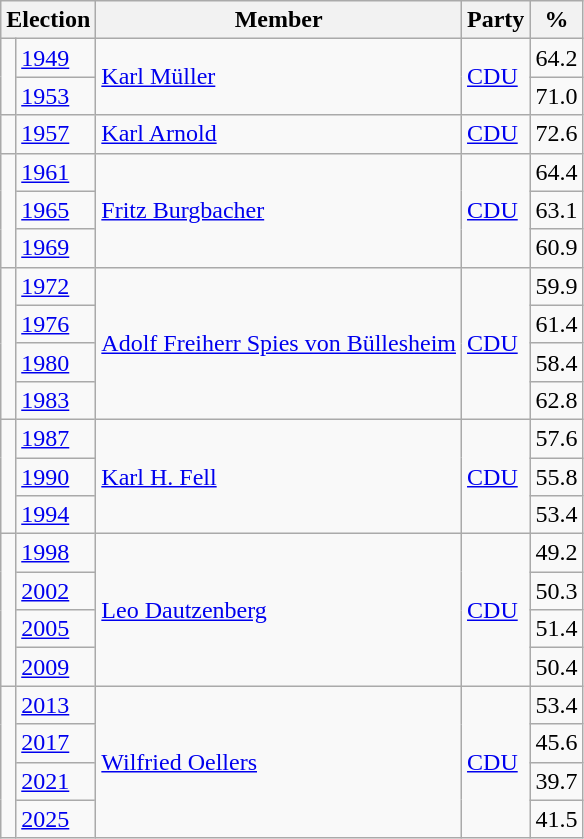<table class=wikitable>
<tr>
<th colspan=2>Election</th>
<th>Member</th>
<th>Party</th>
<th>%</th>
</tr>
<tr>
<td rowspan=2 bgcolor=></td>
<td><a href='#'>1949</a></td>
<td rowspan=2><a href='#'>Karl Müller</a></td>
<td rowspan=2><a href='#'>CDU</a></td>
<td align=right>64.2</td>
</tr>
<tr>
<td><a href='#'>1953</a></td>
<td align=right>71.0</td>
</tr>
<tr>
<td bgcolor=></td>
<td><a href='#'>1957</a></td>
<td><a href='#'>Karl Arnold</a></td>
<td><a href='#'>CDU</a></td>
<td align=right>72.6</td>
</tr>
<tr>
<td rowspan=3 bgcolor=></td>
<td><a href='#'>1961</a></td>
<td rowspan=3><a href='#'>Fritz Burgbacher</a></td>
<td rowspan=3><a href='#'>CDU</a></td>
<td align=right>64.4</td>
</tr>
<tr>
<td><a href='#'>1965</a></td>
<td align=right>63.1</td>
</tr>
<tr>
<td><a href='#'>1969</a></td>
<td align=right>60.9</td>
</tr>
<tr>
<td rowspan=4 bgcolor=></td>
<td><a href='#'>1972</a></td>
<td rowspan=4><a href='#'>Adolf Freiherr Spies von Büllesheim</a></td>
<td rowspan=4><a href='#'>CDU</a></td>
<td align=right>59.9</td>
</tr>
<tr>
<td><a href='#'>1976</a></td>
<td align=right>61.4</td>
</tr>
<tr>
<td><a href='#'>1980</a></td>
<td align=right>58.4</td>
</tr>
<tr>
<td><a href='#'>1983</a></td>
<td align=right>62.8</td>
</tr>
<tr>
<td rowspan=3 bgcolor=></td>
<td><a href='#'>1987</a></td>
<td rowspan=3><a href='#'>Karl H. Fell</a></td>
<td rowspan=3><a href='#'>CDU</a></td>
<td align=right>57.6</td>
</tr>
<tr>
<td><a href='#'>1990</a></td>
<td align=right>55.8</td>
</tr>
<tr>
<td><a href='#'>1994</a></td>
<td align=right>53.4</td>
</tr>
<tr>
<td rowspan=4 bgcolor=></td>
<td><a href='#'>1998</a></td>
<td rowspan=4><a href='#'>Leo Dautzenberg</a></td>
<td rowspan=4><a href='#'>CDU</a></td>
<td align=right>49.2</td>
</tr>
<tr>
<td><a href='#'>2002</a></td>
<td align=right>50.3</td>
</tr>
<tr>
<td><a href='#'>2005</a></td>
<td align=right>51.4</td>
</tr>
<tr>
<td><a href='#'>2009</a></td>
<td align=right>50.4</td>
</tr>
<tr>
<td rowspan=4 bgcolor=></td>
<td><a href='#'>2013</a></td>
<td rowspan=4><a href='#'>Wilfried Oellers</a></td>
<td rowspan=4><a href='#'>CDU</a></td>
<td align=right>53.4</td>
</tr>
<tr>
<td><a href='#'>2017</a></td>
<td align=right>45.6</td>
</tr>
<tr>
<td><a href='#'>2021</a></td>
<td align=right>39.7</td>
</tr>
<tr>
<td><a href='#'>2025</a></td>
<td align=right>41.5</td>
</tr>
</table>
